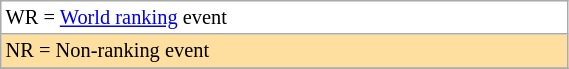<table class="wikitable" style="font-size:85%;" width=30%>
<tr bgcolor="#ffffff">
<td>WR = <a href='#'>World ranking</a> event</td>
</tr>
<tr style="background:#ffdf9f;">
<td>NR = Non-ranking event</td>
</tr>
<tr>
</tr>
</table>
